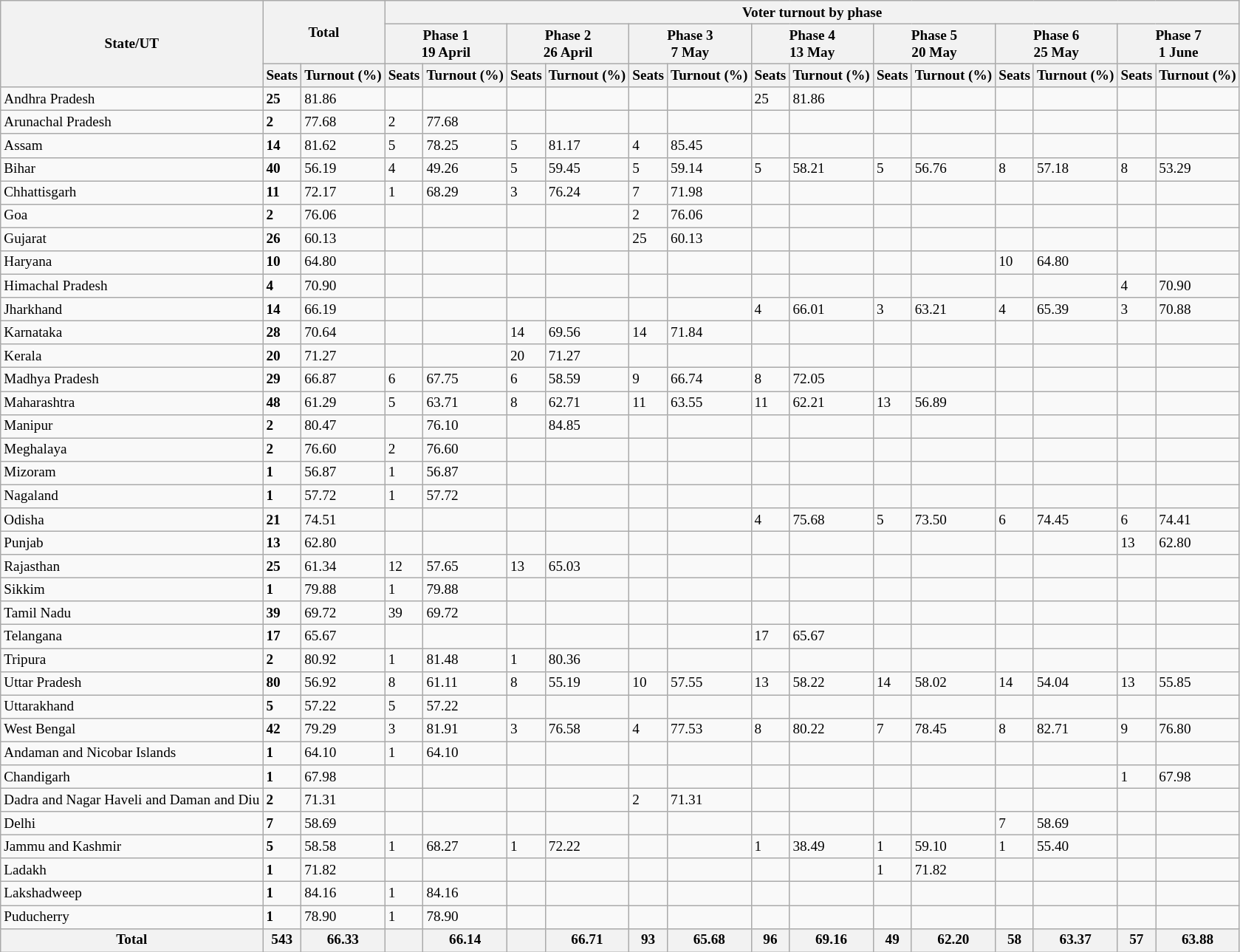<table class="wikitable sortable defaultcenter col1left" style="font-size: 80%">
<tr>
<th rowspan="3" class="unsortable">State/UT</th>
<th colspan="2" rowspan="2">Total</th>
<th colspan="14">Voter turnout by phase</th>
</tr>
<tr>
<th colspan="2">Phase 1<br>19 April</th>
<th colspan="2">Phase 2<br>26 April</th>
<th colspan="2">Phase 3<br>7 May</th>
<th colspan="2">Phase 4<br>13 May</th>
<th colspan="2">Phase 5<br>20 May</th>
<th colspan="2">Phase 6<br>25 May</th>
<th colspan="2">Phase 7<br>1 June</th>
</tr>
<tr>
<th>Seats</th>
<th>Turnout (%)</th>
<th>Seats</th>
<th>Turnout (%)</th>
<th>Seats</th>
<th>Turnout (%)</th>
<th>Seats</th>
<th>Turnout (%)</th>
<th>Seats</th>
<th>Turnout (%)</th>
<th>Seats</th>
<th>Turnout (%)</th>
<th>Seats</th>
<th>Turnout (%)</th>
<th>Seats</th>
<th>Turnout (%)</th>
</tr>
<tr>
<td>Andhra Pradesh</td>
<td><strong>25</strong></td>
<td>81.86 </td>
<td></td>
<td></td>
<td></td>
<td></td>
<td></td>
<td></td>
<td>25</td>
<td>81.86</td>
<td></td>
<td></td>
<td></td>
<td></td>
<td></td>
<td></td>
</tr>
<tr>
<td>Arunachal Pradesh</td>
<td><strong>2</strong></td>
<td>77.68 </td>
<td>2</td>
<td>77.68</td>
<td></td>
<td></td>
<td></td>
<td></td>
<td></td>
<td></td>
<td></td>
<td></td>
<td></td>
<td></td>
<td></td>
<td></td>
</tr>
<tr>
<td>Assam</td>
<td><strong>14</strong></td>
<td>81.62 </td>
<td>5</td>
<td>78.25</td>
<td>5</td>
<td>81.17</td>
<td>4</td>
<td>85.45</td>
<td></td>
<td></td>
<td></td>
<td></td>
<td></td>
<td></td>
<td></td>
<td></td>
</tr>
<tr>
<td>Bihar</td>
<td><strong>40</strong></td>
<td>56.19 </td>
<td>4</td>
<td>49.26</td>
<td>5</td>
<td>59.45</td>
<td>5</td>
<td>59.14</td>
<td>5</td>
<td>58.21</td>
<td>5</td>
<td>56.76</td>
<td>8</td>
<td>57.18</td>
<td>8</td>
<td>53.29</td>
</tr>
<tr>
<td>Chhattisgarh</td>
<td><strong>11</strong></td>
<td>72.17 </td>
<td>1</td>
<td>68.29</td>
<td>3</td>
<td>76.24</td>
<td>7</td>
<td>71.98</td>
<td></td>
<td></td>
<td></td>
<td></td>
<td></td>
<td></td>
<td></td>
<td></td>
</tr>
<tr>
<td>Goa</td>
<td><strong>2</strong></td>
<td>76.06 </td>
<td></td>
<td></td>
<td></td>
<td></td>
<td>2</td>
<td>76.06</td>
<td></td>
<td></td>
<td></td>
<td></td>
<td></td>
<td></td>
<td></td>
<td></td>
</tr>
<tr>
<td>Gujarat</td>
<td><strong>26</strong></td>
<td>60.13 </td>
<td></td>
<td></td>
<td></td>
<td></td>
<td>25</td>
<td>60.13</td>
<td></td>
<td></td>
<td></td>
<td></td>
<td></td>
<td></td>
<td></td>
<td></td>
</tr>
<tr>
<td>Haryana</td>
<td><strong>10</strong></td>
<td>64.80 </td>
<td></td>
<td></td>
<td></td>
<td></td>
<td></td>
<td></td>
<td></td>
<td></td>
<td></td>
<td></td>
<td>10</td>
<td>64.80</td>
<td></td>
<td></td>
</tr>
<tr>
<td>Himachal Pradesh</td>
<td><strong>4</strong></td>
<td>70.90 </td>
<td></td>
<td></td>
<td></td>
<td></td>
<td></td>
<td></td>
<td></td>
<td></td>
<td></td>
<td></td>
<td></td>
<td></td>
<td>4</td>
<td>70.90</td>
</tr>
<tr>
<td>Jharkhand</td>
<td><strong>14</strong></td>
<td>66.19 </td>
<td></td>
<td></td>
<td></td>
<td></td>
<td></td>
<td></td>
<td>4</td>
<td>66.01</td>
<td>3</td>
<td>63.21</td>
<td>4</td>
<td>65.39</td>
<td>3</td>
<td>70.88</td>
</tr>
<tr>
<td>Karnataka</td>
<td><strong>28</strong></td>
<td>70.64 </td>
<td></td>
<td></td>
<td>14</td>
<td>69.56</td>
<td>14</td>
<td>71.84</td>
<td></td>
<td></td>
<td></td>
<td></td>
<td></td>
<td></td>
<td></td>
<td></td>
</tr>
<tr>
<td>Kerala</td>
<td><strong>20</strong></td>
<td>71.27 </td>
<td></td>
<td></td>
<td>20</td>
<td>71.27</td>
<td></td>
<td></td>
<td></td>
<td></td>
<td></td>
<td></td>
<td></td>
<td></td>
<td></td>
<td></td>
</tr>
<tr>
<td>Madhya Pradesh</td>
<td><strong>29</strong></td>
<td>66.87 </td>
<td>6</td>
<td>67.75</td>
<td>6</td>
<td>58.59</td>
<td>9</td>
<td>66.74</td>
<td>8</td>
<td>72.05</td>
<td></td>
<td></td>
<td></td>
<td></td>
<td></td>
<td></td>
</tr>
<tr>
<td>Maharashtra</td>
<td><strong>48</strong></td>
<td>61.29 </td>
<td>5</td>
<td>63.71</td>
<td>8</td>
<td>62.71</td>
<td>11</td>
<td>63.55</td>
<td>11</td>
<td>62.21</td>
<td>13</td>
<td>56.89</td>
<td></td>
<td></td>
<td></td>
<td></td>
</tr>
<tr>
<td>Manipur</td>
<td><strong>2</strong></td>
<td>80.47 </td>
<td></td>
<td>76.10</td>
<td></td>
<td>84.85</td>
<td></td>
<td></td>
<td></td>
<td></td>
<td></td>
<td></td>
<td></td>
<td></td>
<td></td>
<td></td>
</tr>
<tr>
<td>Meghalaya</td>
<td><strong>2</strong></td>
<td>76.60 </td>
<td>2</td>
<td>76.60</td>
<td></td>
<td></td>
<td></td>
<td></td>
<td></td>
<td></td>
<td></td>
<td></td>
<td></td>
<td></td>
<td></td>
<td></td>
</tr>
<tr>
<td>Mizoram</td>
<td><strong>1</strong></td>
<td>56.87 </td>
<td>1</td>
<td>56.87</td>
<td></td>
<td></td>
<td></td>
<td></td>
<td></td>
<td></td>
<td></td>
<td></td>
<td></td>
<td></td>
<td></td>
<td></td>
</tr>
<tr>
<td>Nagaland</td>
<td><strong>1</strong></td>
<td>57.72 </td>
<td>1</td>
<td>57.72</td>
<td></td>
<td></td>
<td></td>
<td></td>
<td></td>
<td></td>
<td></td>
<td></td>
<td></td>
<td></td>
<td></td>
<td></td>
</tr>
<tr>
<td>Odisha</td>
<td><strong>21</strong></td>
<td>74.51 </td>
<td></td>
<td></td>
<td></td>
<td></td>
<td></td>
<td></td>
<td>4</td>
<td>75.68</td>
<td>5</td>
<td>73.50</td>
<td>6</td>
<td>74.45</td>
<td>6</td>
<td>74.41</td>
</tr>
<tr>
<td>Punjab</td>
<td><strong>13</strong></td>
<td>62.80 </td>
<td></td>
<td></td>
<td></td>
<td></td>
<td></td>
<td></td>
<td></td>
<td></td>
<td></td>
<td></td>
<td></td>
<td></td>
<td>13</td>
<td>62.80</td>
</tr>
<tr>
<td>Rajasthan</td>
<td><strong>25</strong></td>
<td>61.34 </td>
<td>12</td>
<td>57.65</td>
<td>13</td>
<td>65.03</td>
<td></td>
<td></td>
<td></td>
<td></td>
<td></td>
<td></td>
<td></td>
<td></td>
<td></td>
<td></td>
</tr>
<tr>
<td>Sikkim</td>
<td><strong>1</strong></td>
<td>79.88 </td>
<td>1</td>
<td>79.88</td>
<td></td>
<td></td>
<td></td>
<td></td>
<td></td>
<td></td>
<td></td>
<td></td>
<td></td>
<td></td>
<td></td>
<td></td>
</tr>
<tr>
<td>Tamil Nadu</td>
<td><strong>39</strong></td>
<td>69.72 </td>
<td>39</td>
<td>69.72</td>
<td></td>
<td></td>
<td></td>
<td></td>
<td></td>
<td></td>
<td></td>
<td></td>
<td></td>
<td></td>
<td></td>
<td></td>
</tr>
<tr>
<td>Telangana</td>
<td><strong>17</strong></td>
<td>65.67 </td>
<td></td>
<td></td>
<td></td>
<td></td>
<td></td>
<td></td>
<td>17</td>
<td>65.67</td>
<td></td>
<td></td>
<td></td>
<td></td>
<td></td>
<td></td>
</tr>
<tr>
<td>Tripura</td>
<td><strong>2</strong></td>
<td>80.92 </td>
<td>1</td>
<td>81.48</td>
<td>1</td>
<td>80.36</td>
<td></td>
<td></td>
<td></td>
<td></td>
<td></td>
<td></td>
<td></td>
<td></td>
<td></td>
<td></td>
</tr>
<tr>
<td>Uttar Pradesh</td>
<td><strong>80</strong></td>
<td>56.92 </td>
<td>8</td>
<td>61.11</td>
<td>8</td>
<td>55.19</td>
<td>10</td>
<td>57.55</td>
<td>13</td>
<td>58.22</td>
<td>14</td>
<td>58.02</td>
<td>14</td>
<td>54.04</td>
<td>13</td>
<td>55.85</td>
</tr>
<tr>
<td>Uttarakhand</td>
<td><strong>5</strong></td>
<td>57.22 </td>
<td>5</td>
<td>57.22</td>
<td></td>
<td></td>
<td></td>
<td></td>
<td></td>
<td></td>
<td></td>
<td></td>
<td></td>
<td></td>
<td></td>
<td></td>
</tr>
<tr>
<td>West Bengal</td>
<td><strong>42</strong></td>
<td>79.29 </td>
<td>3</td>
<td>81.91</td>
<td>3</td>
<td>76.58</td>
<td>4</td>
<td>77.53</td>
<td>8</td>
<td>80.22</td>
<td>7</td>
<td>78.45</td>
<td>8</td>
<td>82.71</td>
<td>9</td>
<td>76.80</td>
</tr>
<tr>
<td>Andaman and Nicobar Islands</td>
<td><strong>1</strong></td>
<td>64.10 </td>
<td>1</td>
<td>64.10</td>
<td></td>
<td></td>
<td></td>
<td></td>
<td></td>
<td></td>
<td></td>
<td></td>
<td></td>
<td></td>
<td></td>
<td></td>
</tr>
<tr>
<td>Chandigarh</td>
<td><strong>1</strong></td>
<td>67.98 </td>
<td></td>
<td></td>
<td></td>
<td></td>
<td></td>
<td></td>
<td></td>
<td></td>
<td></td>
<td></td>
<td></td>
<td></td>
<td>1</td>
<td>67.98</td>
</tr>
<tr>
<td>Dadra and Nagar Haveli and Daman and Diu</td>
<td><strong>2</strong></td>
<td>71.31 </td>
<td></td>
<td></td>
<td></td>
<td></td>
<td>2</td>
<td>71.31</td>
<td></td>
<td></td>
<td></td>
<td></td>
<td></td>
<td></td>
<td></td>
<td></td>
</tr>
<tr>
<td>Delhi</td>
<td><strong>7</strong></td>
<td>58.69 </td>
<td></td>
<td></td>
<td></td>
<td></td>
<td></td>
<td></td>
<td></td>
<td></td>
<td></td>
<td></td>
<td>7</td>
<td>58.69</td>
<td></td>
<td></td>
</tr>
<tr>
<td>Jammu and Kashmir</td>
<td><strong>5</strong></td>
<td>58.58 </td>
<td>1</td>
<td>68.27</td>
<td>1</td>
<td>72.22</td>
<td></td>
<td></td>
<td>1</td>
<td>38.49</td>
<td>1</td>
<td>59.10</td>
<td>1</td>
<td>55.40</td>
<td></td>
<td></td>
</tr>
<tr>
<td>Ladakh</td>
<td><strong>1</strong></td>
<td>71.82 </td>
<td></td>
<td></td>
<td></td>
<td></td>
<td></td>
<td></td>
<td></td>
<td></td>
<td>1</td>
<td>71.82</td>
<td></td>
<td></td>
<td></td>
<td></td>
</tr>
<tr>
<td>Lakshadweep</td>
<td><strong>1</strong></td>
<td>84.16 </td>
<td>1</td>
<td>84.16</td>
<td></td>
<td></td>
<td></td>
<td></td>
<td></td>
<td></td>
<td></td>
<td></td>
<td></td>
<td></td>
<td></td>
<td></td>
</tr>
<tr>
<td>Puducherry</td>
<td><strong>1</strong></td>
<td>78.90 </td>
<td>1</td>
<td>78.90</td>
<td></td>
<td></td>
<td></td>
<td></td>
<td></td>
<td></td>
<td></td>
<td></td>
<td></td>
<td></td>
<td></td>
<td></td>
</tr>
<tr>
<th><strong>Total</strong></th>
<th><strong>543</strong></th>
<th>66.33 </th>
<th></th>
<th>66.14</th>
<th></th>
<th>66.71</th>
<th>93</th>
<th>65.68</th>
<th>96</th>
<th>69.16</th>
<th>49</th>
<th>62.20</th>
<th>58</th>
<th>63.37</th>
<th>57</th>
<th>63.88</th>
</tr>
</table>
